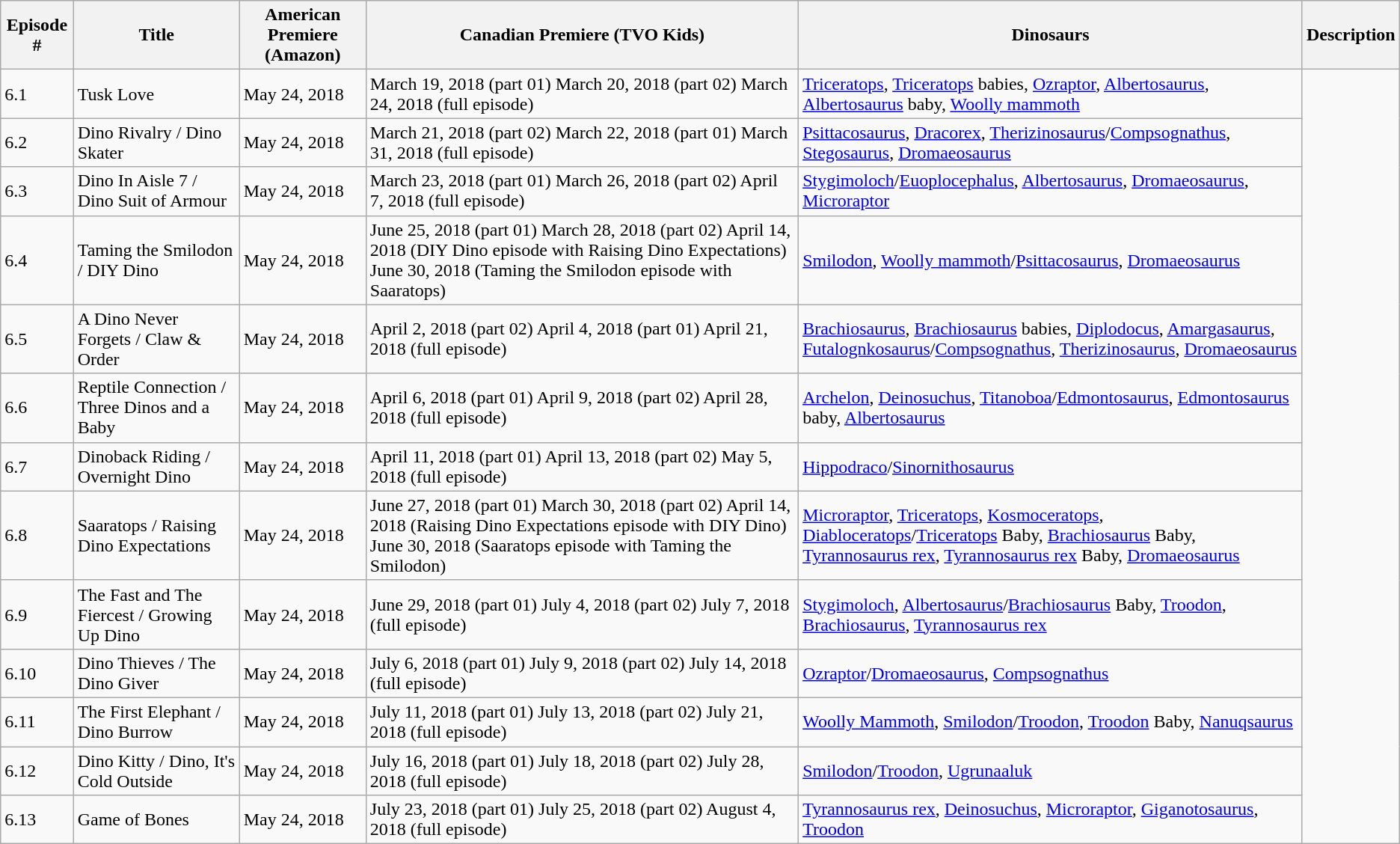<table class="wikitable">
<tr>
<th>Episode #</th>
<th>Title</th>
<th>American Premiere (Amazon)</th>
<th>Canadian Premiere (TVO Kids)</th>
<th>Dinosaurs</th>
<th>Description</th>
</tr>
<tr>
<td>6.1</td>
<td>Tusk Love</td>
<td>May 24, 2018</td>
<td>March 19, 2018 (part 01) March 20, 2018 (part 02) March 24, 2018 (full episode)</td>
<td><a href='#'>Triceratops</a>, <a href='#'>Triceratops</a> babies, <a href='#'>Ozraptor</a>, <a href='#'>Albertosaurus</a>, <a href='#'>Albertosaurus</a> baby, <a href='#'>Woolly mammoth</a></td>
</tr>
<tr>
<td>6.2</td>
<td>Dino Rivalry / Dino Skater</td>
<td>May 24, 2018</td>
<td>March 21, 2018 (part 02) March 22, 2018 (part 01) March 31, 2018 (full episode)</td>
<td><a href='#'>Psittacosaurus</a>, <a href='#'>Dracorex</a>, <a href='#'>Therizinosaurus</a>/<a href='#'>Compsognathus</a>, <a href='#'>Stegosaurus</a>, <a href='#'>Dromaeosaurus</a></td>
</tr>
<tr>
<td>6.3</td>
<td>Dino In Aisle 7 / Dino Suit of Armour</td>
<td>May 24, 2018</td>
<td>March 23, 2018 (part 01) March 26, 2018 (part 02) April 7, 2018 (full episode)</td>
<td><a href='#'>Stygimoloch</a>/<a href='#'>Euoplocephalus</a>, <a href='#'>Albertosaurus</a>, <a href='#'>Dromaeosaurus</a>, <a href='#'>Microraptor</a></td>
</tr>
<tr>
<td>6.4</td>
<td>Taming the Smilodon / DIY Dino</td>
<td>May 24, 2018</td>
<td>June 25, 2018 (part 01) March 28, 2018 (part 02) April 14, 2018 (DIY Dino episode with Raising Dino Expectations) June 30, 2018 (Taming the Smilodon episode with Saaratops)</td>
<td><a href='#'>Smilodon</a>, <a href='#'>Woolly mammoth</a>/<a href='#'>Psittacosaurus</a>, <a href='#'>Dromaeosaurus</a></td>
</tr>
<tr>
<td>6.5</td>
<td>A Dino Never Forgets / Claw & Order</td>
<td>May 24, 2018</td>
<td>April 2, 2018 (part 02) April 4, 2018 (part 01) April 21, 2018 (full episode)</td>
<td><a href='#'>Brachiosaurus</a>, <a href='#'>Brachiosaurus</a> babies, <a href='#'>Diplodocus</a>, <a href='#'>Amargasaurus</a>, <a href='#'>Futalognkosaurus</a>/<a href='#'>Compsognathus</a>, <a href='#'>Therizinosaurus</a>, <a href='#'>Dromaeosaurus</a></td>
</tr>
<tr>
<td>6.6</td>
<td>Reptile Connection / Three Dinos and a Baby</td>
<td>May 24, 2018</td>
<td>April 6, 2018 (part 01) April 9, 2018 (part 02) April 28, 2018 (full episode)</td>
<td><a href='#'>Archelon</a>, <a href='#'>Deinosuchus</a>, <a href='#'>Titanoboa</a>/<a href='#'>Edmontosaurus</a>, <a href='#'>Edmontosaurus</a> baby, <a href='#'>Albertosaurus</a></td>
</tr>
<tr>
<td>6.7</td>
<td>Dinoback Riding / Overnight Dino</td>
<td>May 24, 2018</td>
<td>April 11, 2018 (part 01) April 13, 2018 (part 02) May 5, 2018 (full episode)</td>
<td><a href='#'>Hippodraco</a>/<a href='#'>Sinornithosaurus</a></td>
</tr>
<tr>
<td>6.8</td>
<td>Saaratops / Raising Dino Expectations</td>
<td>May 24, 2018</td>
<td>June 27, 2018 (part 01) March 30, 2018 (part 02) April 14, 2018 (Raising Dino Expectations episode with DIY Dino) June 30, 2018 (Saaratops episode with Taming the Smilodon)</td>
<td><a href='#'>Microraptor</a>, <a href='#'>Triceratops</a>, <a href='#'>Kosmoceratops</a>, <a href='#'>Diabloceratops</a>/<a href='#'>Triceratops</a> Baby, <a href='#'>Brachiosaurus</a> Baby, <a href='#'>Tyrannosaurus rex</a>, <a href='#'>Tyrannosaurus rex</a> Baby, <a href='#'>Dromaeosaurus</a></td>
</tr>
<tr>
<td>6.9</td>
<td>The Fast and The Fiercest / Growing Up Dino</td>
<td>May 24, 2018</td>
<td>June 29, 2018 (part 01) July 4, 2018 (part 02) July 7, 2018 (full episode)</td>
<td><a href='#'>Stygimoloch</a>, <a href='#'>Albertosaurus</a>/<a href='#'>Brachiosaurus</a> Baby, <a href='#'>Troodon</a>, <a href='#'>Brachiosaurus</a>, <a href='#'>Tyrannosaurus rex</a></td>
</tr>
<tr>
<td>6.10</td>
<td>Dino Thieves / The Dino Giver</td>
<td>May 24, 2018</td>
<td>July 6, 2018 (part 01) July 9, 2018 (part 02) July 14, 2018 (full episode)</td>
<td><a href='#'>Ozraptor</a>/<a href='#'>Dromaeosaurus</a>, <a href='#'>Compsognathus</a></td>
</tr>
<tr>
<td>6.11</td>
<td>The First Elephant / Dino Burrow</td>
<td>May 24, 2018</td>
<td>July 11, 2018 (part 01) July 13, 2018 (part 02) July 21, 2018 (full episode)</td>
<td><a href='#'>Woolly Mammoth</a>, <a href='#'>Smilodon</a>/<a href='#'>Troodon</a>, <a href='#'>Troodon</a> Baby, <a href='#'>Nanuqsaurus</a></td>
</tr>
<tr>
<td>6.12</td>
<td>Dino Kitty / Dino, It's Cold Outside</td>
<td>May 24, 2018</td>
<td>July 16, 2018 (part 01) July 18, 2018 (part 02) July 28, 2018 (full episode)</td>
<td><a href='#'>Smilodon</a>/<a href='#'>Troodon</a>, <a href='#'>Ugrunaaluk</a></td>
</tr>
<tr>
<td>6.13</td>
<td>Game of Bones</td>
<td>May 24, 2018</td>
<td>July 23, 2018 (part 01) July 25, 2018 (part 02) August 4, 2018 (full episode)</td>
<td><a href='#'>Tyrannosaurus rex</a>, <a href='#'>Deinosuchus</a>, <a href='#'>Microraptor</a>, <a href='#'>Giganotosaurus</a>, <a href='#'>Troodon</a></td>
</tr>
</table>
